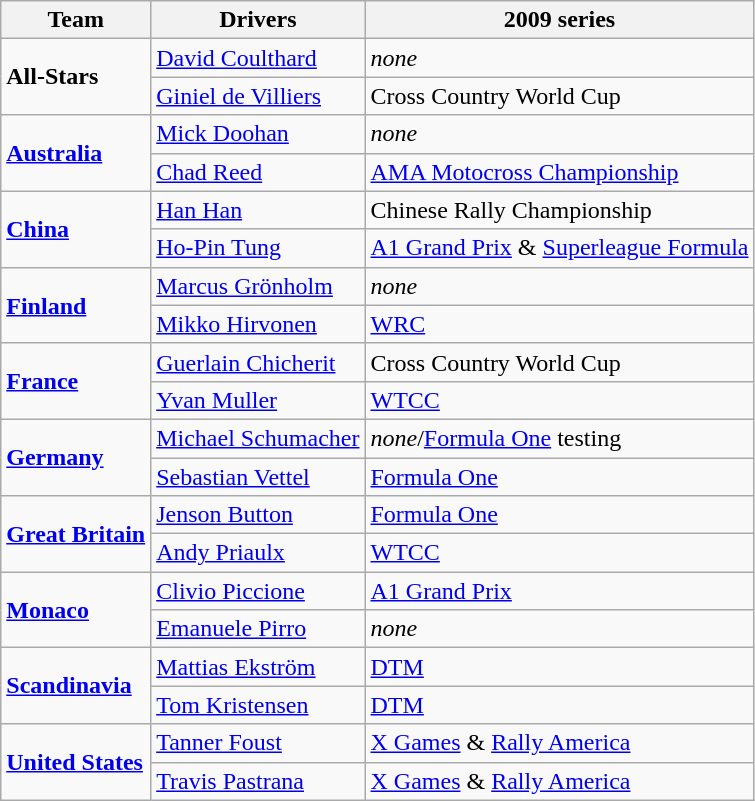<table class="wikitable">
<tr>
<th>Team</th>
<th>Drivers</th>
<th>2009 series</th>
</tr>
<tr>
<td rowspan=2><strong> All-Stars</strong></td>
<td><a href='#'>David Coulthard</a></td>
<td><em>none</em></td>
</tr>
<tr>
<td><a href='#'>Giniel de Villiers</a></td>
<td>Cross Country World Cup</td>
</tr>
<tr>
<td rowspan=2><strong> <a href='#'>Australia</a></strong></td>
<td><a href='#'>Mick Doohan</a></td>
<td><em>none</em></td>
</tr>
<tr>
<td><a href='#'>Chad Reed</a></td>
<td><a href='#'>AMA Motocross Championship</a></td>
</tr>
<tr>
<td rowspan=2><strong> <a href='#'>China</a></strong></td>
<td><a href='#'>Han Han</a></td>
<td>Chinese Rally Championship</td>
</tr>
<tr>
<td><a href='#'>Ho-Pin Tung</a></td>
<td><a href='#'>A1 Grand Prix</a> & <a href='#'>Superleague Formula</a></td>
</tr>
<tr>
<td rowspan=2><strong> <a href='#'>Finland</a></strong></td>
<td><a href='#'>Marcus Grönholm</a></td>
<td><em>none</em></td>
</tr>
<tr>
<td><a href='#'>Mikko Hirvonen</a></td>
<td><a href='#'>WRC</a></td>
</tr>
<tr>
<td rowspan=2><strong> <a href='#'>France</a></strong></td>
<td><a href='#'>Guerlain Chicherit</a></td>
<td>Cross Country World Cup</td>
</tr>
<tr>
<td><a href='#'>Yvan Muller</a></td>
<td><a href='#'>WTCC</a></td>
</tr>
<tr>
<td rowspan=2><strong> <a href='#'>Germany</a></strong></td>
<td><a href='#'>Michael Schumacher</a></td>
<td><em>none</em>/<a href='#'>Formula One</a> testing</td>
</tr>
<tr>
<td><a href='#'>Sebastian Vettel</a></td>
<td><a href='#'>Formula One</a></td>
</tr>
<tr>
<td rowspan=2><strong> <a href='#'>Great Britain</a></strong></td>
<td><a href='#'>Jenson Button</a></td>
<td><a href='#'>Formula One</a></td>
</tr>
<tr>
<td><a href='#'>Andy Priaulx</a></td>
<td><a href='#'>WTCC</a></td>
</tr>
<tr>
<td rowspan=2><strong> <a href='#'>Monaco</a></strong></td>
<td><a href='#'>Clivio Piccione</a></td>
<td><a href='#'>A1 Grand Prix</a></td>
</tr>
<tr>
<td><a href='#'>Emanuele Pirro</a></td>
<td><em>none</em></td>
</tr>
<tr>
<td rowspan=2><strong> <a href='#'>Scandinavia</a></strong></td>
<td><a href='#'>Mattias Ekström</a></td>
<td><a href='#'>DTM</a></td>
</tr>
<tr>
<td><a href='#'>Tom Kristensen</a></td>
<td><a href='#'>DTM</a></td>
</tr>
<tr>
<td rowspan=2><strong> <a href='#'>United States</a></strong></td>
<td><a href='#'>Tanner Foust</a></td>
<td><a href='#'>X Games</a> & <a href='#'>Rally America</a></td>
</tr>
<tr>
<td><a href='#'>Travis Pastrana</a></td>
<td><a href='#'>X Games</a> & <a href='#'>Rally America</a></td>
</tr>
</table>
